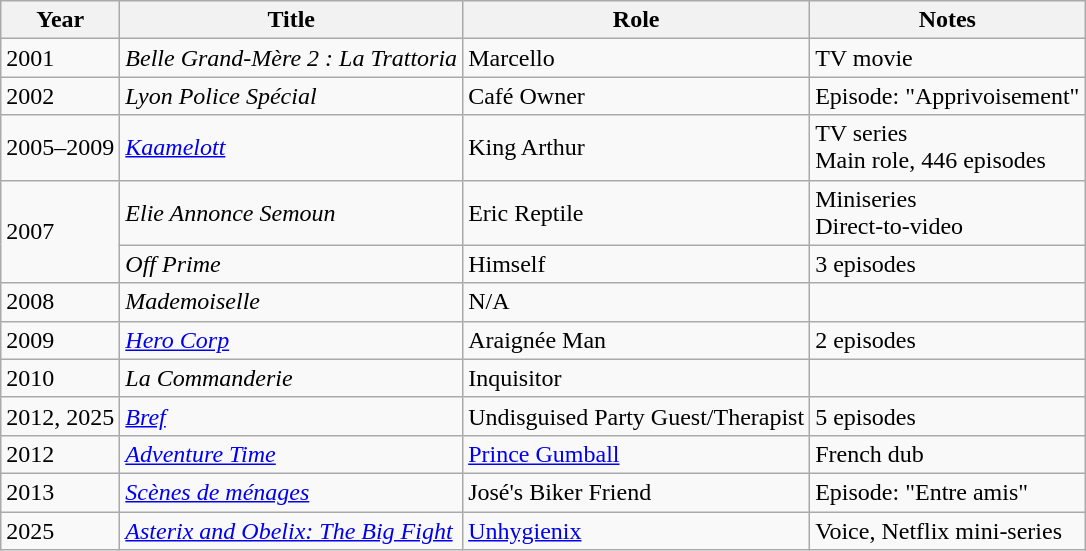<table class="wikitable">
<tr>
<th>Year</th>
<th>Title</th>
<th>Role</th>
<th>Notes</th>
</tr>
<tr>
<td>2001</td>
<td><em>Belle Grand-Mère 2 : La Trattoria</em></td>
<td>Marcello</td>
<td>TV movie</td>
</tr>
<tr>
<td>2002</td>
<td><em>Lyon Police Spécial</em></td>
<td>Café Owner</td>
<td>Episode: "Apprivoisement"</td>
</tr>
<tr>
<td>2005–2009</td>
<td><em><a href='#'>Kaamelott</a></em></td>
<td>King Arthur</td>
<td>TV series<br>Main role, 446 episodes</td>
</tr>
<tr>
<td rowspan="2">2007</td>
<td><em>Elie Annonce Semoun</em></td>
<td>Eric Reptile</td>
<td>Miniseries<br>Direct-to-video</td>
</tr>
<tr>
<td><em>Off Prime</em></td>
<td>Himself</td>
<td>3 episodes</td>
</tr>
<tr>
<td>2008</td>
<td><em>Mademoiselle</em></td>
<td>N/A</td>
<td></td>
</tr>
<tr>
<td>2009</td>
<td><em><a href='#'>Hero Corp</a></em></td>
<td>Araignée Man</td>
<td>2 episodes</td>
</tr>
<tr>
<td>2010</td>
<td><em>La Commanderie</em></td>
<td>Inquisitor</td>
<td></td>
</tr>
<tr>
<td>2012, 2025</td>
<td><em><a href='#'>Bref</a></em></td>
<td>Undisguised Party Guest/Therapist</td>
<td>5 episodes</td>
</tr>
<tr>
<td>2012</td>
<td><em><a href='#'>Adventure Time</a></em></td>
<td><a href='#'>Prince Gumball</a></td>
<td>French dub</td>
</tr>
<tr>
<td>2013</td>
<td><em><a href='#'>Scènes de ménages</a></em></td>
<td>José's Biker Friend</td>
<td>Episode: "Entre amis"</td>
</tr>
<tr>
<td>2025</td>
<td><em><a href='#'>Asterix and Obelix: The Big Fight</a></em></td>
<td><a href='#'>Unhygienix</a></td>
<td>Voice, Netflix mini-series</td>
</tr>
</table>
